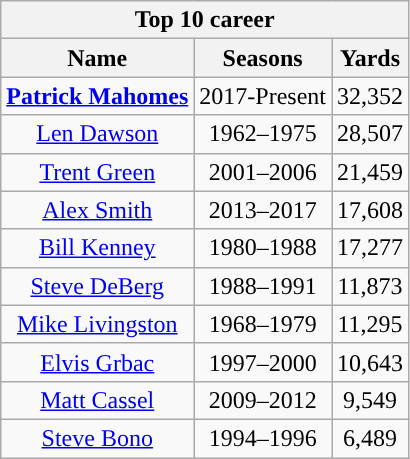<table class="wikitable" style="text-align:center">
<tr>
<th colspan="3"><strong>Top 10 career</strong></th>
</tr>
<tr>
<th><strong>Name</strong></th>
<th><strong>Seasons</strong></th>
<th><strong>Yards</strong></th>
</tr>
<tr>
<td><strong><a href='#'>Patrick Mahomes</a></strong></td>
<td>2017-Present</td>
<td>32,352</td>
</tr>
<tr>
<td><a href='#'>Len Dawson</a></td>
<td>1962–1975</td>
<td>28,507</td>
</tr>
<tr>
<td><a href='#'>Trent Green</a></td>
<td>2001–2006</td>
<td>21,459</td>
</tr>
<tr>
<td><a href='#'>Alex Smith</a></td>
<td>2013–2017</td>
<td>17,608</td>
</tr>
<tr>
<td><a href='#'>Bill Kenney</a></td>
<td>1980–1988</td>
<td>17,277</td>
</tr>
<tr>
<td><a href='#'>Steve DeBerg</a></td>
<td>1988–1991</td>
<td>11,873</td>
</tr>
<tr>
<td><a href='#'>Mike Livingston</a></td>
<td>1968–1979</td>
<td>11,295</td>
</tr>
<tr>
<td><a href='#'>Elvis Grbac</a></td>
<td>1997–2000</td>
<td>10,643</td>
</tr>
<tr>
<td><a href='#'>Matt Cassel</a></td>
<td>2009–2012</td>
<td>9,549</td>
</tr>
<tr>
<td><a href='#'>Steve Bono</a></td>
<td>1994–1996</td>
<td>6,489</td>
</tr>
</table>
